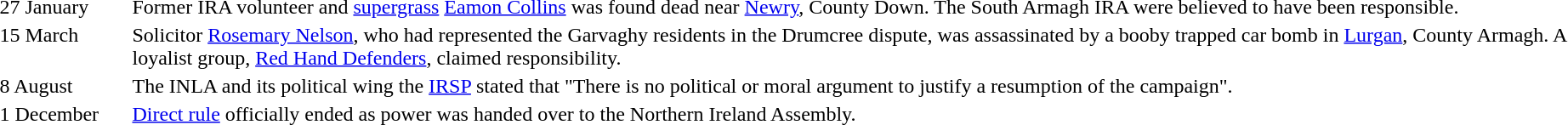<table width=100%>
<tr>
<td style="width:100px; vertical-align:top;">27 January</td>
<td>Former IRA volunteer and <a href='#'>supergrass</a> <a href='#'>Eamon Collins</a> was found dead near <a href='#'>Newry</a>, County Down. The South Armagh IRA were believed to have been responsible.</td>
</tr>
<tr>
<td valign="top">15 March</td>
<td>Solicitor <a href='#'>Rosemary Nelson</a>, who had represented the Garvaghy residents in the Drumcree dispute, was assassinated by a booby trapped car bomb in <a href='#'>Lurgan</a>, County Armagh. A loyalist group, <a href='#'>Red Hand Defenders</a>, claimed responsibility.</td>
</tr>
<tr>
<td valign="top">8 August</td>
<td>The INLA and its political wing the <a href='#'>IRSP</a> stated that "There is no political or moral argument to justify a resumption of the campaign".</td>
</tr>
<tr>
<td valign="top">1 December</td>
<td><a href='#'>Direct rule</a> officially ended as power was handed over to the Northern Ireland Assembly.</td>
</tr>
</table>
